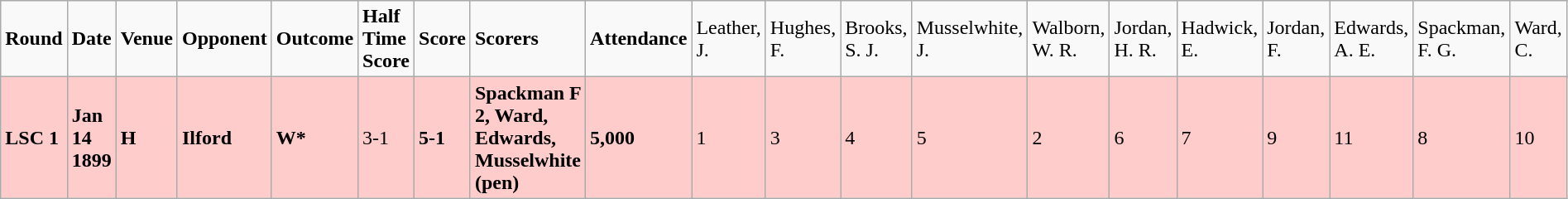<table class="wikitable">
<tr>
<td><strong>Round</strong></td>
<td><strong>Date</strong></td>
<td><strong>Venue</strong></td>
<td><strong>Opponent</strong></td>
<td><strong>Outcome</strong></td>
<td><strong>Half Time Score</strong></td>
<td><strong>Score</strong></td>
<td><strong>Scorers</strong></td>
<td><strong>Attendance</strong></td>
<td>Leather, J.</td>
<td>Hughes, F.</td>
<td>Brooks, S. J.</td>
<td>Musselwhite, J.</td>
<td>Walborn, W. R.</td>
<td>Jordan, H. R.</td>
<td>Hadwick, E.</td>
<td>Jordan, F.</td>
<td>Edwards, A. E.</td>
<td>Spackman, F. G.</td>
<td>Ward, C.</td>
</tr>
<tr bgcolor="#FFCCCC">
<td><strong>LSC 1</strong></td>
<td><strong>Jan 14 1899</strong></td>
<td><strong>H</strong></td>
<td><strong>Ilford</strong></td>
<td><strong>W*</strong></td>
<td>3-1</td>
<td><strong>5-1</strong></td>
<td><strong>Spackman F 2, Ward, Edwards, Musselwhite (pen)</strong></td>
<td><strong>5,000</strong></td>
<td>1</td>
<td>3</td>
<td>4</td>
<td>5</td>
<td>2</td>
<td>6</td>
<td>7</td>
<td>9</td>
<td>11</td>
<td>8</td>
<td>10</td>
</tr>
</table>
